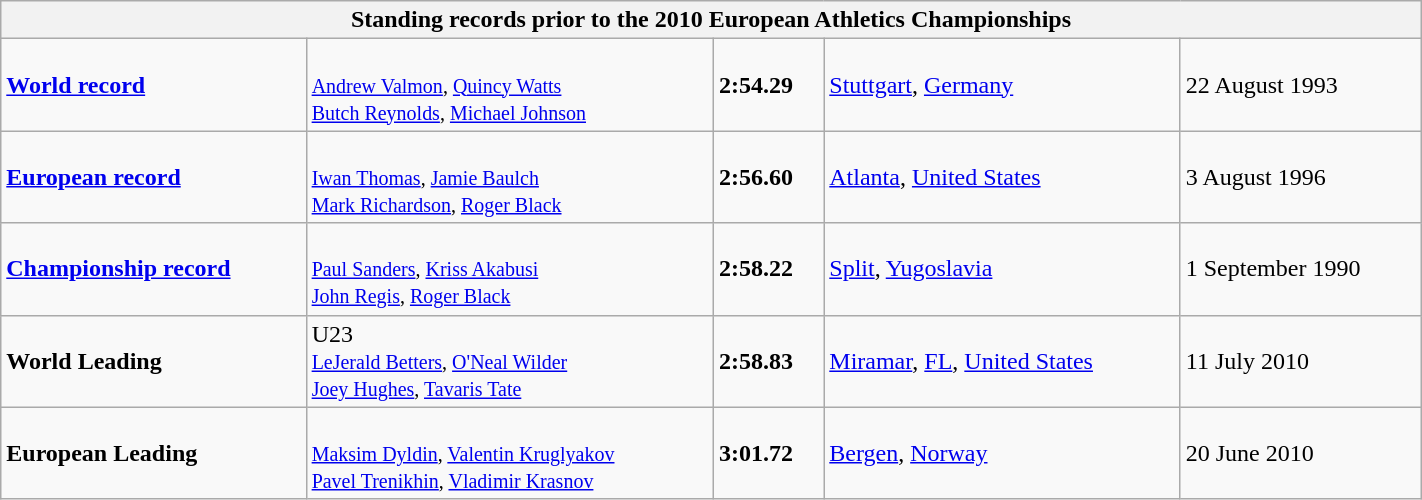<table class="wikitable" width=75%>
<tr>
<th colspan="5">Standing records prior to the 2010 European Athletics Championships</th>
</tr>
<tr>
<td><strong><a href='#'>World record</a></strong></td>
<td><br><small><a href='#'>Andrew Valmon</a>, <a href='#'>Quincy Watts</a><br><a href='#'>Butch Reynolds</a>, <a href='#'>Michael Johnson</a></small></td>
<td><strong>2:54.29</strong></td>
<td><a href='#'>Stuttgart</a>, <a href='#'>Germany</a></td>
<td>22 August 1993</td>
</tr>
<tr>
<td><strong><a href='#'>European record</a></strong></td>
<td><br><small><a href='#'>Iwan Thomas</a>, <a href='#'>Jamie Baulch</a><br><a href='#'>Mark Richardson</a>, <a href='#'>Roger Black</a></small></td>
<td><strong>2:56.60</strong></td>
<td><a href='#'>Atlanta</a>, <a href='#'>United States</a></td>
<td>3 August 1996</td>
</tr>
<tr>
<td><strong><a href='#'>Championship record</a></strong></td>
<td><br><small><a href='#'>Paul Sanders</a>, <a href='#'>Kriss Akabusi</a><br><a href='#'>John Regis</a>, <a href='#'>Roger Black</a></small></td>
<td><strong>2:58.22</strong></td>
<td><a href='#'>Split</a>, <a href='#'>Yugoslavia</a></td>
<td>1 September 1990</td>
</tr>
<tr>
<td><strong>World Leading</strong></td>
<td> U23<br><small><a href='#'>LeJerald Betters</a>, <a href='#'>O'Neal Wilder</a><br><a href='#'>Joey Hughes</a>, <a href='#'>Tavaris Tate</a></small></td>
<td><strong>2:58.83</strong></td>
<td><a href='#'>Miramar</a>, <a href='#'>FL</a>, <a href='#'>United States</a></td>
<td>11 July 2010</td>
</tr>
<tr>
<td><strong>European Leading</strong></td>
<td><br><small><a href='#'>Maksim Dyldin</a>, <a href='#'>Valentin Kruglyakov</a><br><a href='#'>Pavel Trenikhin</a>, <a href='#'>Vladimir Krasnov</a></small></td>
<td><strong>3:01.72</strong></td>
<td><a href='#'>Bergen</a>, <a href='#'>Norway</a></td>
<td>20 June 2010</td>
</tr>
</table>
